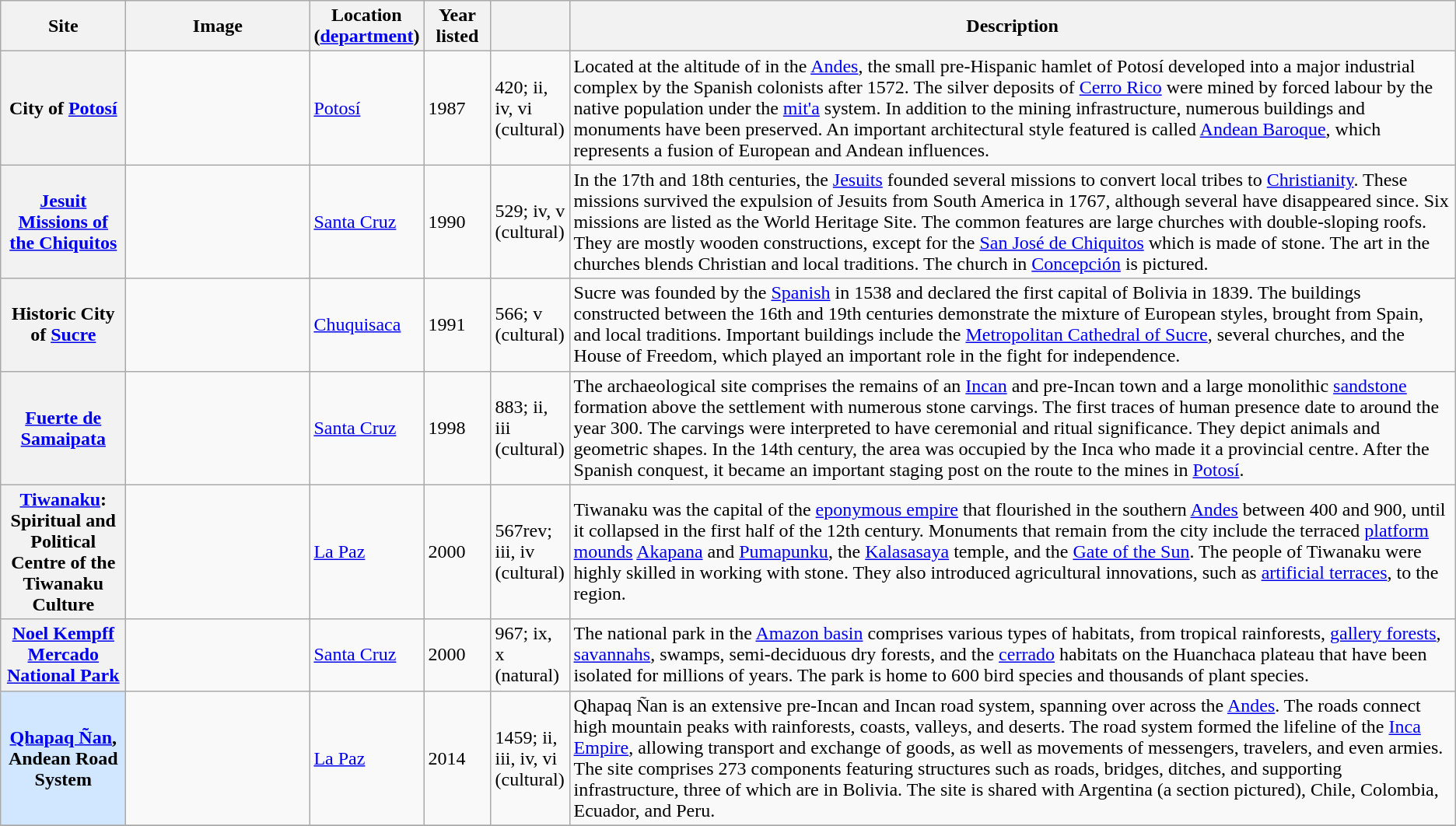<table class="wikitable sortable plainrowheaders">
<tr>
<th style="width:100px;" scope="col">Site</th>
<th class="unsortable"  style="width:150px;" scope="col">Image</th>
<th style="width:80px;" scope="col">Location (<a href='#'>department</a>)</th>
<th style="width:50px;" scope="col">Year listed</th>
<th style="width:60px;" scope="col" data-sort-type="number"></th>
<th scope="col" class="unsortable">Description</th>
</tr>
<tr>
<th scope=row>City of <a href='#'>Potosí</a></th>
<td></td>
<td><a href='#'>Potosí</a></td>
<td>1987</td>
<td>420; ii, iv, vi (cultural)</td>
<td>Located at the altitude of  in the <a href='#'>Andes</a>, the small pre-Hispanic hamlet of Potosí developed into a major industrial complex by the Spanish colonists after 1572. The silver deposits of <a href='#'>Cerro Rico</a> were mined by forced labour by the native population under the <a href='#'>mit'a</a> system. In addition to the mining infrastructure, numerous buildings and monuments have been preserved. An important architectural style featured is called <a href='#'>Andean Baroque</a>, which represents a fusion of European and Andean influences.</td>
</tr>
<tr>
<th scope=row><a href='#'>Jesuit Missions of the Chiquitos</a></th>
<td></td>
<td><a href='#'>Santa Cruz</a></td>
<td>1990</td>
<td>529; iv, v (cultural)</td>
<td>In the 17th and 18th centuries, the <a href='#'>Jesuits</a> founded several missions to convert local tribes to <a href='#'>Christianity</a>. These missions survived the expulsion of Jesuits from South America in 1767, although several have disappeared since. Six missions are listed as the World Heritage Site. The common features are large churches with double-sloping roofs. They are mostly wooden constructions, except for the <a href='#'>San José de Chiquitos</a> which is made of stone. The art in the churches blends Christian and local traditions. The church in <a href='#'>Concepción</a> is pictured.</td>
</tr>
<tr>
<th scope=row>Historic City of <a href='#'>Sucre</a></th>
<td></td>
<td><a href='#'>Chuquisaca</a></td>
<td>1991</td>
<td>566; v (cultural)</td>
<td>Sucre was founded by the <a href='#'>Spanish</a> in 1538 and declared the first capital of Bolivia in 1839. The buildings constructed between the 16th and 19th centuries demonstrate the mixture of European styles, brought from Spain, and local traditions. Important buildings include the <a href='#'>Metropolitan Cathedral of Sucre</a>, several churches, and the House of Freedom, which played an important role in the fight for independence.</td>
</tr>
<tr>
<th scope=row><a href='#'>Fuerte de Samaipata</a></th>
<td></td>
<td><a href='#'>Santa Cruz</a></td>
<td>1998</td>
<td>883; ii, iii (cultural)</td>
<td>The archaeological site comprises the remains of an <a href='#'>Incan</a> and pre-Incan town and a large monolithic <a href='#'>sandstone</a> formation above the settlement with numerous stone carvings. The first traces of human presence date to around the year 300. The carvings were interpreted to have ceremonial and ritual significance. They depict animals and geometric shapes. In the 14th century, the area was occupied by the Inca who made it a provincial centre. After the Spanish conquest, it became an important staging post on the route to the mines in <a href='#'>Potosí</a>.</td>
</tr>
<tr>
<th scope=row><a href='#'>Tiwanaku</a>: Spiritual and Political Centre of the Tiwanaku Culture</th>
<td></td>
<td><a href='#'>La Paz</a></td>
<td>2000</td>
<td>567rev; iii, iv (cultural)</td>
<td>Tiwanaku was the capital of the <a href='#'>eponymous empire</a> that flourished in the southern <a href='#'>Andes</a> between 400 and 900, until it collapsed in the first half of the 12th century. Monuments that remain from the city include the terraced <a href='#'>platform mounds</a> <a href='#'>Akapana</a> and <a href='#'>Pumapunku</a>, the <a href='#'>Kalasasaya</a> temple, and the <a href='#'>Gate of the Sun</a>. The people of Tiwanaku were highly skilled in working with stone. They also introduced agricultural innovations, such as <a href='#'>artificial terraces</a>, to the region.</td>
</tr>
<tr>
<th scope=row><a href='#'>Noel Kempff Mercado National Park</a></th>
<td></td>
<td><a href='#'>Santa Cruz</a></td>
<td>2000</td>
<td>967; ix, x (natural)</td>
<td>The national park in the <a href='#'>Amazon basin</a> comprises various types of habitats, from tropical rainforests, <a href='#'>gallery forests</a>, <a href='#'>savannahs</a>, swamps, semi-deciduous dry forests, and the <a href='#'>cerrado</a> habitats on the Huanchaca plateau that have been isolated for millions of years. The park is home to 600 bird species and thousands of plant species.</td>
</tr>
<tr>
<th scope="row" style="background:#D0E7FF;"><a href='#'>Qhapaq Ñan</a>, Andean Road System</th>
<td></td>
<td><a href='#'>La Paz</a></td>
<td>2014</td>
<td>1459; ii, iii, iv, vi (cultural)</td>
<td>Qhapaq Ñan is an extensive pre-Incan and Incan road system, spanning over  across the <a href='#'>Andes</a>. The roads connect high mountain peaks with rainforests, coasts, valleys, and deserts. The road system formed the lifeline of the <a href='#'>Inca Empire</a>, allowing transport and exchange of goods, as well as movements of messengers, travelers, and even armies. The site comprises 273 components featuring structures such as roads, bridges, ditches, and supporting infrastructure, three of which are in Bolivia. The site is shared with Argentina (a section pictured), Chile, Colombia, Ecuador, and Peru.</td>
</tr>
<tr>
</tr>
</table>
